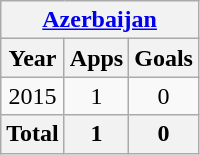<table class="wikitable" style="text-align:center">
<tr>
<th colspan=3><a href='#'>Azerbaijan</a></th>
</tr>
<tr>
<th>Year</th>
<th>Apps</th>
<th>Goals</th>
</tr>
<tr>
<td>2015</td>
<td>1</td>
<td>0</td>
</tr>
<tr>
<th>Total</th>
<th>1</th>
<th>0</th>
</tr>
</table>
